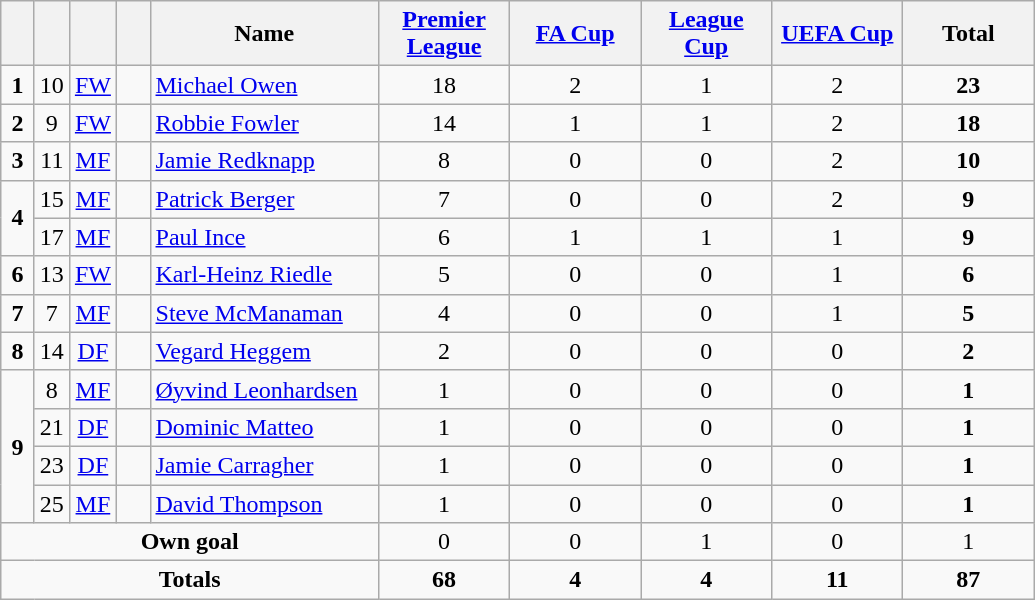<table class="wikitable" style="text-align:center">
<tr>
<th width=15></th>
<th width=15></th>
<th width=15></th>
<th width=15></th>
<th width=145>Name</th>
<th width=80><a href='#'>Premier League</a></th>
<th width=80><a href='#'>FA Cup</a></th>
<th width=80><a href='#'>League Cup</a></th>
<th width=80><a href='#'>UEFA Cup</a></th>
<th width=80>Total</th>
</tr>
<tr>
<td><strong>1</strong></td>
<td>10</td>
<td><a href='#'>FW</a></td>
<td></td>
<td align=left><a href='#'>Michael Owen</a></td>
<td>18</td>
<td>2</td>
<td>1</td>
<td>2</td>
<td><strong>23</strong></td>
</tr>
<tr>
<td><strong>2</strong></td>
<td>9</td>
<td><a href='#'>FW</a></td>
<td></td>
<td align=left><a href='#'>Robbie Fowler</a></td>
<td>14</td>
<td>1</td>
<td>1</td>
<td>2</td>
<td><strong>18</strong></td>
</tr>
<tr>
<td><strong>3</strong></td>
<td>11</td>
<td><a href='#'>MF</a></td>
<td></td>
<td align=left><a href='#'>Jamie Redknapp</a></td>
<td>8</td>
<td>0</td>
<td>0</td>
<td>2</td>
<td><strong>10</strong></td>
</tr>
<tr>
<td rowspan=2><strong>4</strong></td>
<td>15</td>
<td><a href='#'>MF</a></td>
<td></td>
<td align=left><a href='#'>Patrick Berger</a></td>
<td>7</td>
<td>0</td>
<td>0</td>
<td>2</td>
<td><strong>9</strong></td>
</tr>
<tr>
<td>17</td>
<td><a href='#'>MF</a></td>
<td></td>
<td align=left><a href='#'>Paul Ince</a></td>
<td>6</td>
<td>1</td>
<td>1</td>
<td>1</td>
<td><strong>9</strong></td>
</tr>
<tr>
<td><strong>6</strong></td>
<td>13</td>
<td><a href='#'>FW</a></td>
<td></td>
<td align=left><a href='#'>Karl-Heinz Riedle</a></td>
<td>5</td>
<td>0</td>
<td>0</td>
<td>1</td>
<td><strong>6</strong></td>
</tr>
<tr>
<td><strong>7</strong></td>
<td>7</td>
<td><a href='#'>MF</a></td>
<td></td>
<td align=left><a href='#'>Steve McManaman</a></td>
<td>4</td>
<td>0</td>
<td>0</td>
<td>1</td>
<td><strong>5</strong></td>
</tr>
<tr>
<td><strong>8</strong></td>
<td>14</td>
<td><a href='#'>DF</a></td>
<td></td>
<td align=left><a href='#'>Vegard Heggem</a></td>
<td>2</td>
<td>0</td>
<td>0</td>
<td>0</td>
<td><strong>2</strong></td>
</tr>
<tr>
<td rowspan=4><strong>9</strong></td>
<td>8</td>
<td><a href='#'>MF</a></td>
<td></td>
<td align=left><a href='#'>Øyvind Leonhardsen</a></td>
<td>1</td>
<td>0</td>
<td>0</td>
<td>0</td>
<td><strong>1</strong></td>
</tr>
<tr>
<td>21</td>
<td><a href='#'>DF</a></td>
<td></td>
<td align=left><a href='#'>Dominic Matteo</a></td>
<td>1</td>
<td>0</td>
<td>0</td>
<td>0</td>
<td><strong>1</strong></td>
</tr>
<tr>
<td>23</td>
<td><a href='#'>DF</a></td>
<td></td>
<td align=left><a href='#'>Jamie Carragher</a></td>
<td>1</td>
<td>0</td>
<td>0</td>
<td>0</td>
<td><strong>1</strong></td>
</tr>
<tr>
<td>25</td>
<td><a href='#'>MF</a></td>
<td></td>
<td align=left><a href='#'>David Thompson</a></td>
<td>1</td>
<td>0</td>
<td>0</td>
<td>0</td>
<td><strong>1</strong></td>
</tr>
<tr>
<td colspan=5><strong>Own goal</strong></td>
<td>0</td>
<td>0</td>
<td>1</td>
<td>0</td>
<td>1</td>
</tr>
<tr>
<td colspan=5><strong>Totals</strong></td>
<td><strong>68</strong></td>
<td><strong>4</strong></td>
<td><strong>4</strong></td>
<td><strong>11</strong></td>
<td><strong>87</strong></td>
</tr>
</table>
